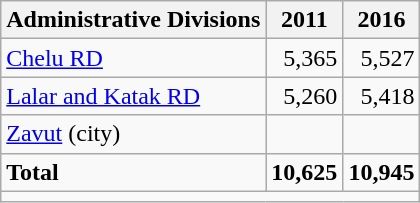<table class="wikitable">
<tr>
<th>Administrative Divisions</th>
<th>2011</th>
<th>2016</th>
</tr>
<tr>
<td><a href='#'>Chelu RD</a></td>
<td style="text-align: right;">5,365</td>
<td style="text-align: right;">5,527</td>
</tr>
<tr>
<td><a href='#'>Lalar and Katak RD</a></td>
<td style="text-align: right;">5,260</td>
<td style="text-align: right;">5,418</td>
</tr>
<tr>
<td><a href='#'>Zavut</a> (city)</td>
<td style="text-align: right;"></td>
<td style="text-align: right;"></td>
</tr>
<tr>
<td><strong>Total</strong></td>
<td style="text-align: right;"><strong>10,625</strong></td>
<td style="text-align: right;"><strong>10,945</strong></td>
</tr>
<tr>
<td colspan=3></td>
</tr>
</table>
